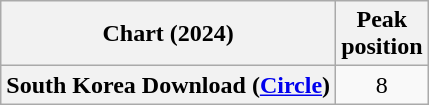<table class="wikitable plainrowheaders sortable" style="text-align:center">
<tr>
<th scope="col">Chart (2024)</th>
<th scope="col">Peak<br>position</th>
</tr>
<tr>
<th scope="row">South Korea Download (<a href='#'>Circle</a>)</th>
<td>8</td>
</tr>
</table>
